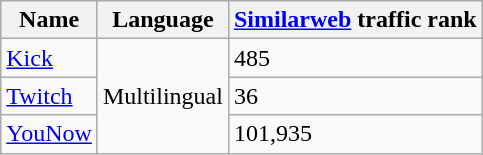<table class="wikitable sortable mw-collapsible">
<tr>
<th>Name</th>
<th>Language</th>
<th data-sort-type=number><a href='#'>Similarweb</a> traffic rank</th>
</tr>
<tr>
<td><a href='#'>Kick</a></td>
<td rowspan="3">Multilingual</td>
<td>485</td>
</tr>
<tr>
<td><a href='#'>Twitch</a></td>
<td>36</td>
</tr>
<tr>
<td><a href='#'>YouNow</a></td>
<td>101,935</td>
</tr>
</table>
